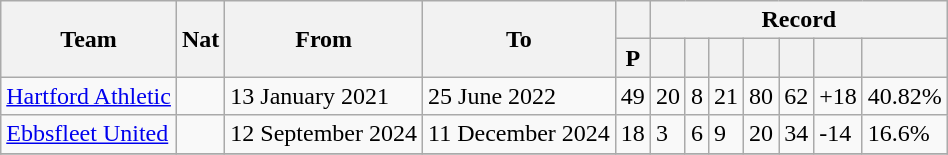<table class="wikitable">
<tr>
<th rowspan="2">Team</th>
<th rowspan="2">Nat</th>
<th rowspan="2">From</th>
<th rowspan="2">To</th>
<th></th>
<th colspan="7">Record</th>
</tr>
<tr>
<th>P</th>
<th></th>
<th></th>
<th></th>
<th></th>
<th></th>
<th></th>
<th></th>
</tr>
<tr>
<td><a href='#'>Hartford Athletic</a></td>
<td></td>
<td>13 January 2021</td>
<td>25 June 2022</td>
<td>49</td>
<td>20</td>
<td>8</td>
<td>21</td>
<td>80</td>
<td>62</td>
<td>+18</td>
<td>40.82%</td>
</tr>
<tr>
<td><a href='#'>Ebbsfleet United</a></td>
<td></td>
<td>12 September 2024</td>
<td>11 December 2024</td>
<td>18</td>
<td>3</td>
<td>6</td>
<td>9</td>
<td>20</td>
<td>34</td>
<td>-14</td>
<td>16.6%</td>
</tr>
<tr>
</tr>
</table>
